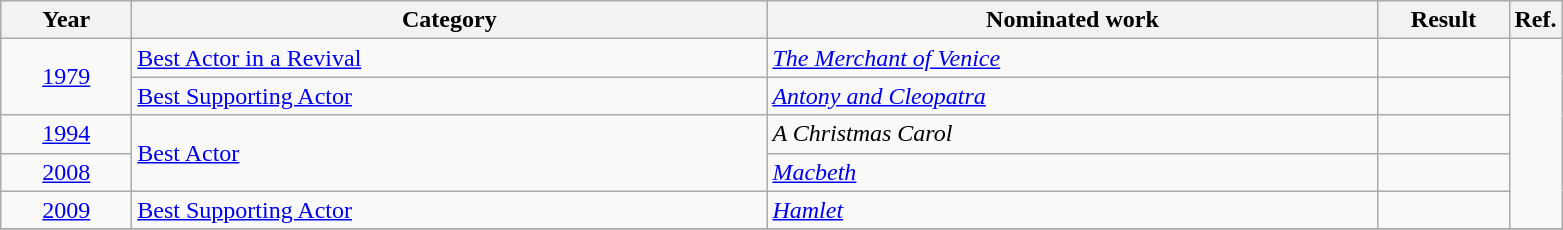<table class=wikitable>
<tr>
<th scope="col" style="width:5em;">Year</th>
<th scope="col" style="width:26em;">Category</th>
<th scope="col" style="width:25em;">Nominated work</th>
<th scope="col" style="width:5em;">Result</th>
<th>Ref.</th>
</tr>
<tr>
<td style="text-align:center;", rowspan="2"><a href='#'>1979</a></td>
<td><a href='#'>Best Actor in a Revival</a></td>
<td><em><a href='#'>The Merchant of Venice</a></em></td>
<td></td>
<td rowspan="5"></td>
</tr>
<tr>
<td><a href='#'>Best Supporting Actor</a></td>
<td><em><a href='#'>Antony and Cleopatra</a></em></td>
<td></td>
</tr>
<tr>
<td style="text-align:center;"><a href='#'>1994</a></td>
<td rowspan="2"><a href='#'>Best Actor</a></td>
<td><em>A Christmas Carol</em></td>
<td></td>
</tr>
<tr>
<td style="text-align:center;"><a href='#'>2008</a></td>
<td><em><a href='#'>Macbeth</a></em></td>
<td></td>
</tr>
<tr>
<td style="text-align:center;"><a href='#'>2009</a></td>
<td><a href='#'>Best Supporting Actor</a></td>
<td><em><a href='#'>Hamlet</a></em></td>
<td></td>
</tr>
<tr>
</tr>
</table>
